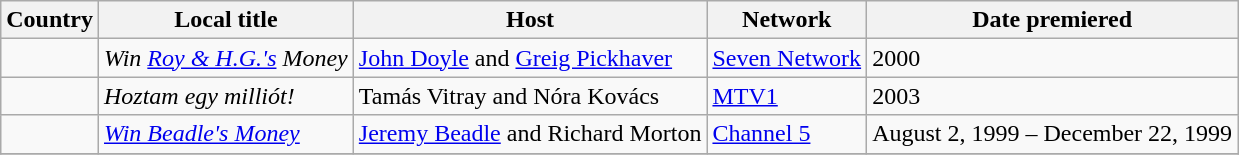<table class="wikitable" style="text-align:left;">
<tr>
<th>Country</th>
<th>Local title</th>
<th>Host</th>
<th>Network</th>
<th>Date premiered</th>
</tr>
<tr>
<td></td>
<td><em>Win <a href='#'>Roy & H.G.'s</a> Money</em></td>
<td><a href='#'>John Doyle</a> and <a href='#'>Greig Pickhaver</a></td>
<td><a href='#'>Seven Network</a></td>
<td>2000</td>
</tr>
<tr>
<td></td>
<td><em>Hoztam egy milliót!</em></td>
<td>Tamás Vitray and Nóra Kovács</td>
<td><a href='#'>MTV1</a></td>
<td>2003</td>
</tr>
<tr>
<td></td>
<td><em><a href='#'>Win Beadle's Money</a></em></td>
<td><a href='#'>Jeremy Beadle</a> and Richard Morton</td>
<td><a href='#'>Channel 5</a></td>
<td>August 2, 1999 – December 22, 1999</td>
</tr>
<tr>
</tr>
</table>
